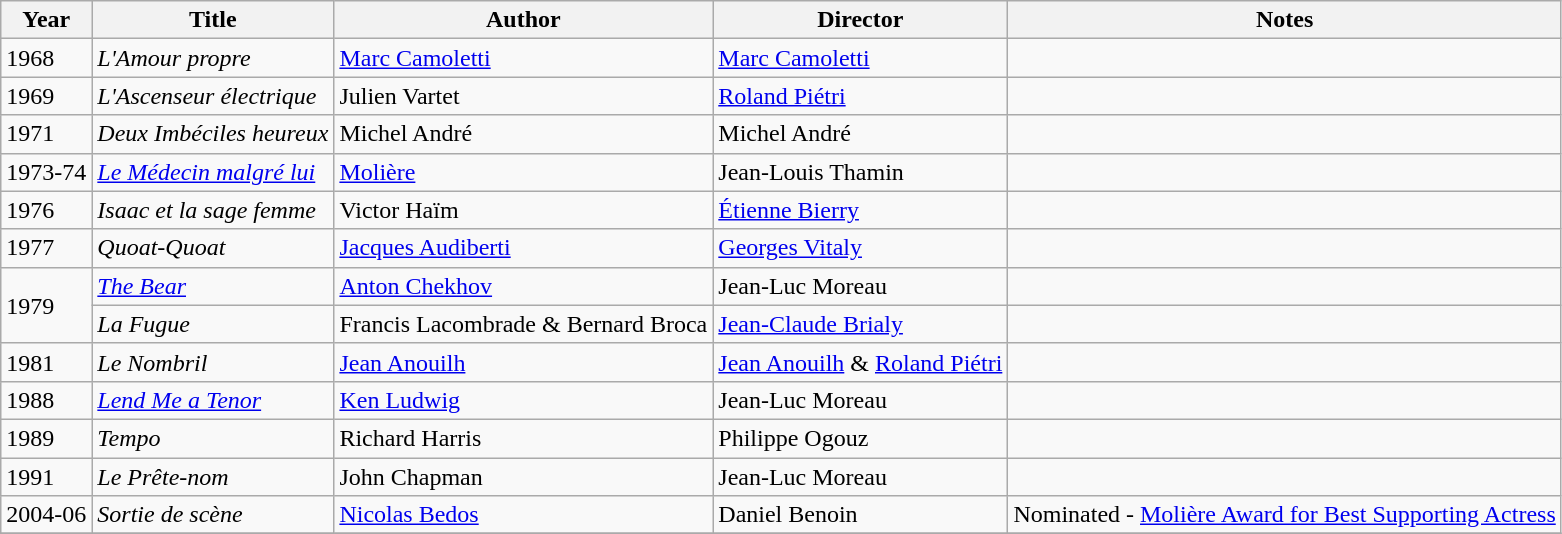<table class="wikitable">
<tr>
<th>Year</th>
<th>Title</th>
<th>Author</th>
<th>Director</th>
<th>Notes</th>
</tr>
<tr>
<td>1968</td>
<td><em>L'Amour propre</em></td>
<td><a href='#'>Marc Camoletti</a></td>
<td><a href='#'>Marc Camoletti</a></td>
<td></td>
</tr>
<tr>
<td>1969</td>
<td><em>L'Ascenseur électrique</em></td>
<td>Julien Vartet</td>
<td><a href='#'>Roland Piétri</a></td>
<td></td>
</tr>
<tr>
<td>1971</td>
<td><em>Deux Imbéciles heureux</em></td>
<td>Michel André</td>
<td>Michel André</td>
<td></td>
</tr>
<tr>
<td>1973-74</td>
<td><em><a href='#'>Le Médecin malgré lui</a></em></td>
<td><a href='#'>Molière</a></td>
<td>Jean-Louis Thamin</td>
<td></td>
</tr>
<tr>
<td>1976</td>
<td><em>Isaac et la sage femme</em></td>
<td>Victor Haïm</td>
<td><a href='#'>Étienne Bierry</a></td>
<td></td>
</tr>
<tr>
<td>1977</td>
<td><em>Quoat-Quoat</em></td>
<td><a href='#'>Jacques Audiberti</a></td>
<td><a href='#'>Georges Vitaly</a></td>
<td></td>
</tr>
<tr>
<td rowspan=2>1979</td>
<td><em><a href='#'>The Bear</a></em></td>
<td><a href='#'>Anton Chekhov</a></td>
<td>Jean-Luc Moreau</td>
<td></td>
</tr>
<tr>
<td><em>La Fugue</em></td>
<td>Francis Lacombrade & Bernard Broca</td>
<td><a href='#'>Jean-Claude Brialy</a></td>
<td></td>
</tr>
<tr>
<td>1981</td>
<td><em>Le Nombril</em></td>
<td><a href='#'>Jean Anouilh</a></td>
<td><a href='#'>Jean Anouilh</a> & <a href='#'>Roland Piétri</a></td>
<td></td>
</tr>
<tr>
<td>1988</td>
<td><em><a href='#'>Lend Me a Tenor</a></em></td>
<td><a href='#'>Ken Ludwig</a></td>
<td>Jean-Luc Moreau</td>
<td></td>
</tr>
<tr>
<td>1989</td>
<td><em>Tempo</em></td>
<td>Richard Harris</td>
<td>Philippe Ogouz</td>
<td></td>
</tr>
<tr>
<td>1991</td>
<td><em>Le Prête-nom</em></td>
<td>John Chapman</td>
<td>Jean-Luc Moreau</td>
<td></td>
</tr>
<tr>
<td>2004-06</td>
<td><em>Sortie de scène</em></td>
<td><a href='#'>Nicolas Bedos</a></td>
<td>Daniel Benoin</td>
<td>Nominated - <a href='#'>Molière Award for Best Supporting Actress</a></td>
</tr>
<tr>
</tr>
</table>
